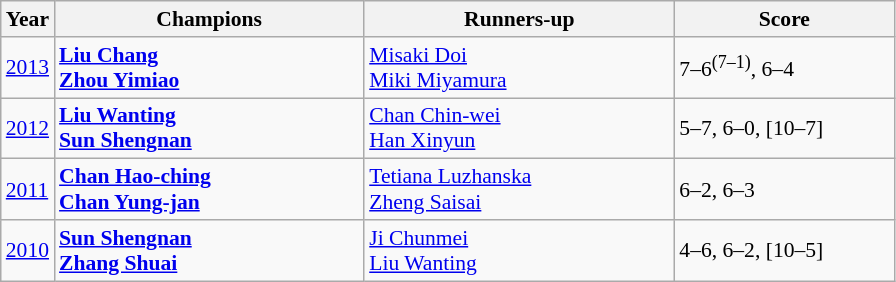<table class="wikitable" style="font-size:90%">
<tr>
<th>Year</th>
<th width="200">Champions</th>
<th width="200">Runners-up</th>
<th width="140">Score</th>
</tr>
<tr>
<td><a href='#'>2013</a></td>
<td> <strong><a href='#'>Liu Chang</a></strong> <br>  <strong><a href='#'>Zhou Yimiao</a></strong></td>
<td> <a href='#'>Misaki Doi</a> <br>  <a href='#'>Miki Miyamura</a></td>
<td>7–6<sup>(7–1)</sup>, 6–4</td>
</tr>
<tr>
<td><a href='#'>2012</a></td>
<td> <strong><a href='#'>Liu Wanting</a></strong> <br>  <strong><a href='#'>Sun Shengnan</a></strong></td>
<td> <a href='#'>Chan Chin-wei</a> <br>  <a href='#'>Han Xinyun</a></td>
<td>5–7, 6–0, [10–7]</td>
</tr>
<tr>
<td><a href='#'>2011</a></td>
<td> <strong><a href='#'>Chan Hao-ching</a></strong> <br>  <strong><a href='#'>Chan Yung-jan</a></strong></td>
<td> <a href='#'>Tetiana Luzhanska</a> <br>  <a href='#'>Zheng Saisai</a></td>
<td>6–2, 6–3</td>
</tr>
<tr>
<td><a href='#'>2010</a></td>
<td> <strong><a href='#'>Sun Shengnan</a> <br>  <a href='#'>Zhang Shuai</a></strong></td>
<td> <a href='#'>Ji Chunmei</a> <br>  <a href='#'>Liu Wanting</a></td>
<td>4–6, 6–2, [10–5]</td>
</tr>
</table>
